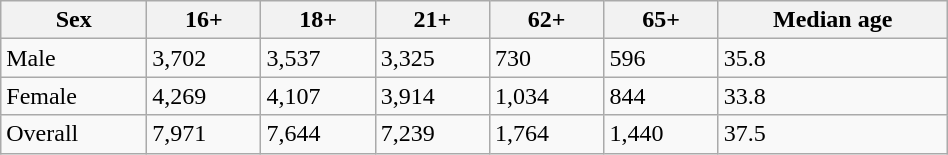<table class="wikitable" style="width: 50%">
<tr>
<th>Sex</th>
<th>16+</th>
<th>18+</th>
<th>21+</th>
<th>62+</th>
<th>65+</th>
<th>Median age</th>
</tr>
<tr>
<td>Male</td>
<td>3,702</td>
<td>3,537</td>
<td>3,325</td>
<td>730</td>
<td>596</td>
<td>35.8</td>
</tr>
<tr>
<td>Female</td>
<td>4,269</td>
<td>4,107</td>
<td>3,914</td>
<td>1,034</td>
<td>844</td>
<td>33.8</td>
</tr>
<tr>
<td>Overall</td>
<td>7,971</td>
<td>7,644</td>
<td>7,239</td>
<td>1,764</td>
<td>1,440</td>
<td>37.5</td>
</tr>
</table>
